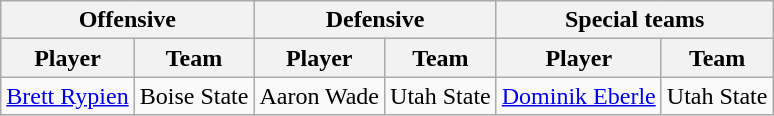<table class="wikitable">
<tr>
<th colspan="2">Offensive</th>
<th colspan="2">Defensive</th>
<th colspan="2">Special teams</th>
</tr>
<tr>
<th>Player</th>
<th>Team</th>
<th>Player</th>
<th>Team</th>
<th>Player</th>
<th>Team</th>
</tr>
<tr>
<td><a href='#'>Brett Rypien</a></td>
<td>Boise State</td>
<td>Aaron Wade</td>
<td>Utah State</td>
<td><a href='#'>Dominik Eberle</a></td>
<td>Utah State</td>
</tr>
</table>
